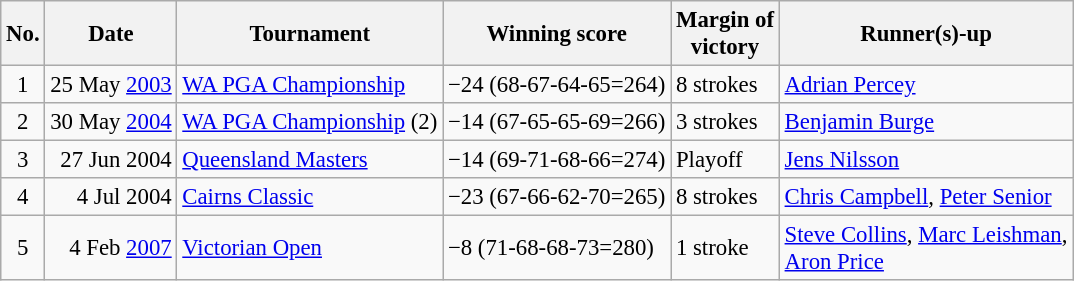<table class="wikitable" style="font-size:95%;">
<tr>
<th>No.</th>
<th>Date</th>
<th>Tournament</th>
<th>Winning score</th>
<th>Margin of<br>victory</th>
<th>Runner(s)-up</th>
</tr>
<tr>
<td align=center>1</td>
<td align=right>25 May <a href='#'>2003</a></td>
<td><a href='#'>WA PGA Championship</a></td>
<td>−24 (68-67-64-65=264)</td>
<td>8 strokes</td>
<td> <a href='#'>Adrian Percey</a></td>
</tr>
<tr>
<td align=center>2</td>
<td align=right>30 May <a href='#'>2004</a></td>
<td><a href='#'>WA PGA Championship</a> (2)</td>
<td>−14 (67-65-65-69=266)</td>
<td>3 strokes</td>
<td> <a href='#'>Benjamin Burge</a></td>
</tr>
<tr>
<td align=center>3</td>
<td align=right>27 Jun 2004</td>
<td><a href='#'>Queensland Masters</a></td>
<td>−14 (69-71-68-66=274)</td>
<td>Playoff</td>
<td> <a href='#'>Jens Nilsson</a></td>
</tr>
<tr>
<td align=center>4</td>
<td align=right>4 Jul 2004</td>
<td><a href='#'>Cairns Classic</a></td>
<td>−23 (67-66-62-70=265)</td>
<td>8 strokes</td>
<td> <a href='#'>Chris Campbell</a>,  <a href='#'>Peter Senior</a></td>
</tr>
<tr>
<td align=center>5</td>
<td align=right>4 Feb <a href='#'>2007</a></td>
<td><a href='#'>Victorian Open</a></td>
<td>−8 (71-68-68-73=280)</td>
<td>1 stroke</td>
<td> <a href='#'>Steve Collins</a>,  <a href='#'>Marc Leishman</a>,<br> <a href='#'>Aron Price</a></td>
</tr>
</table>
